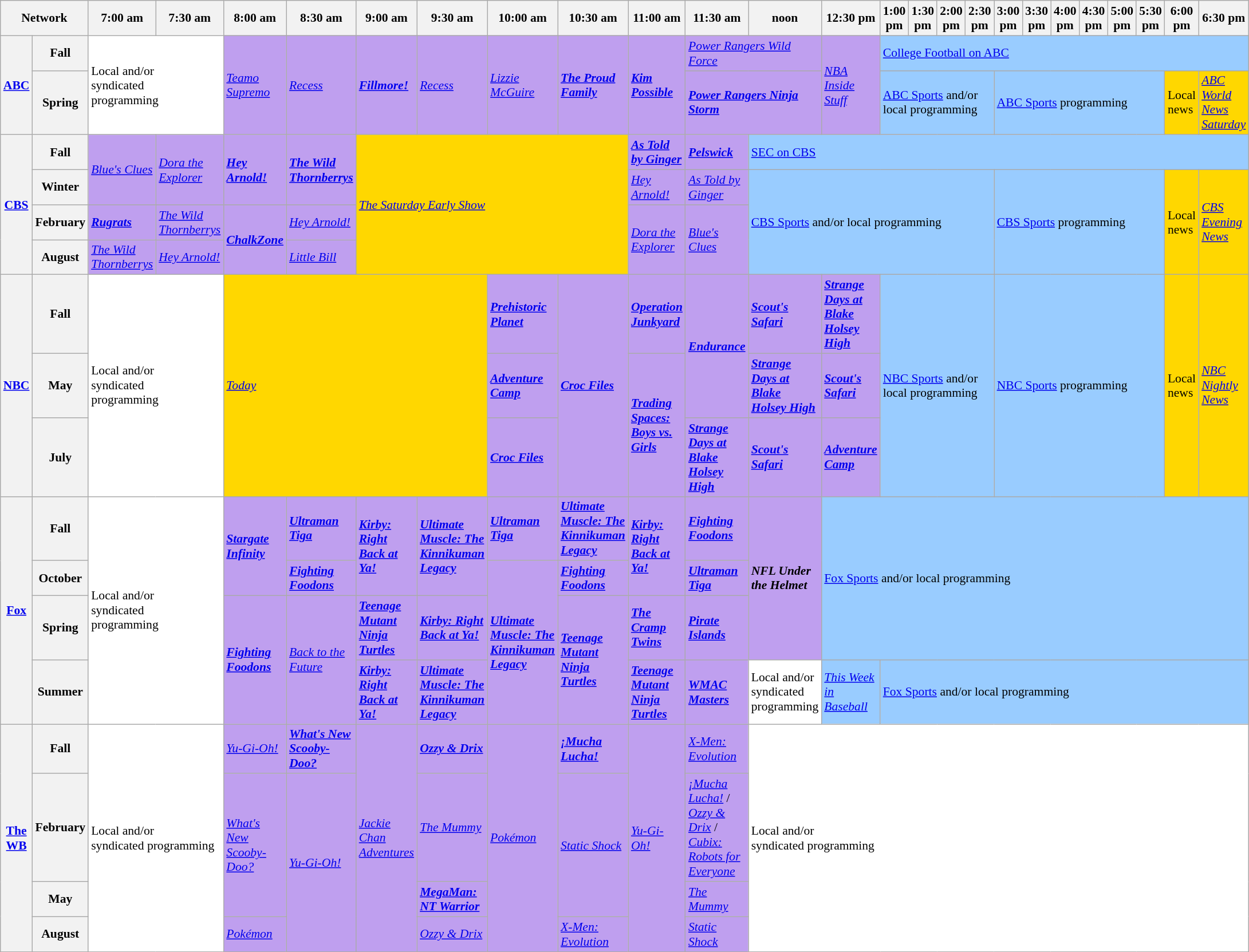<table class=wikitable style="font-size:90%">
<tr>
<th width="1.5%" bgcolor="#C0C0C0" colspan="2">Network</th>
<th width="4%" bgcolor="#C0C0C0">7:00 am</th>
<th width="4%" bgcolor="#C0C0C0">7:30 am</th>
<th width="4%" bgcolor="#C0C0C0">8:00 am</th>
<th width="4%" bgcolor="#C0C0C0">8:30 am</th>
<th width="4%" bgcolor="#C0C0C0">9:00 am</th>
<th width="4%" bgcolor="#C0C0C0">9:30 am</th>
<th width="4%" bgcolor="#C0C0C0">10:00 am</th>
<th width="4%" bgcolor="#C0C0C0">10:30 am</th>
<th width="4%" bgcolor="#C0C0C0">11:00 am</th>
<th width="4%" bgcolor="#C0C0C0">11:30 am</th>
<th width="4%" bgcolor="#C0C0C0">noon</th>
<th width="4%" bgcolor="#C0C0C0">12:30 pm</th>
<th width="4%" bgcolor="#C0C0C0">1:00 pm</th>
<th width="4%" bgcolor="#C0C0C0">1:30 pm</th>
<th width="4%" bgcolor="#C0C0C0">2:00 pm</th>
<th width="4%" bgcolor="#C0C0C0">2:30 pm</th>
<th width="4%" bgcolor="#C0C0C0">3:00 pm</th>
<th width="4%" bgcolor="#C0C0C0">3:30 pm</th>
<th width="4%" bgcolor="#C0C0C0">4:00 pm</th>
<th width="4%" bgcolor="#C0C0C0">4:30 pm</th>
<th width="4%" bgcolor="#C0C0C0">5:00 pm</th>
<th width="4%" bgcolor="#C0C0C0">5:30 pm</th>
<th width="4%" bgcolor="#C0C0C0">6:00 pm</th>
<th width="4%" bgcolor="#C0C0C0">6:30 pm</th>
</tr>
<tr>
<th bgcolor="#C0C0C0" rowspan="2"><a href='#'>ABC</a></th>
<th>Fall</th>
<td bgcolor="white" colspan="2" rowspan="2">Local and/or<br>syndicated<br>programming</td>
<td bgcolor="bf9fef" rowspan="2"><em><a href='#'>Teamo Supremo</a></em></td>
<td bgcolor="bf9fef" rowspan="2"><em><a href='#'>Recess</a></em></td>
<td bgcolor="bf9fef" rowspan="2"><strong><em><a href='#'>Fillmore!</a></em></strong></td>
<td bgcolor="bf9fef" rowspan="2"><em><a href='#'>Recess</a></em></td>
<td bgcolor="bf9fef" rowspan="2"><em><a href='#'>Lizzie McGuire</a></em></td>
<td bgcolor="bf9fef" rowspan="2"><strong><em><a href='#'>The Proud Family</a></em></strong></td>
<td bgcolor="bf9fef" rowspan="2"><strong><em><a href='#'>Kim Possible</a></em></strong></td>
<td colspan="2" rowspan="1" bgcolor="bf9fef"><em><a href='#'>Power Rangers Wild Force</a></em></td>
<td bgcolor="bf9fef" rowspan="2"><em><a href='#'>NBA Inside Stuff</a></em></td>
<td bgcolor="99ccff" colspan="12" rowspan="1"><a href='#'>College Football on ABC</a></td>
</tr>
<tr>
<th>Spring</th>
<td colspan="2" rowspan="1" bgcolor="bf9fef"><strong><em><a href='#'>Power Rangers Ninja Storm</a></em></strong></td>
<td bgcolor="99ccff" colspan="4" rowspan="1"><a href='#'>ABC Sports</a> and/or local programming</td>
<td bgcolor="99ccff" colspan="6 rowspan="1"><a href='#'>ABC Sports</a> programming</td>
<td bgcolor="gold">Local news</td>
<td bgcolor="gold"><em><a href='#'>ABC World News Saturday</a></em></td>
</tr>
<tr>
<th bgcolor="#C0C0C0" rowspan="4"><a href='#'>CBS</a></th>
<th>Fall</th>
<td bgcolor="bf9fef" rowspan="2"><em><a href='#'>Blue's Clues</a></em></td>
<td bgcolor="bf9fef" rowspan="2"><em><a href='#'>Dora the Explorer</a></em></td>
<td bgcolor="bf9fef" rowspan="2"><strong><em><a href='#'>Hey Arnold!</a></em></strong></td>
<td bgcolor="bf9fef" rowspan="2"><strong><em><a href='#'>The Wild Thornberrys</a></em></strong></td>
<td bgcolor="gold" colspan="4" rowspan="4"><em><a href='#'>The Saturday Early Show</a></em></td>
<td bgcolor="bf9fef" rowspan="1"><strong><em><a href='#'>As Told by Ginger</a></em></strong></td>
<td bgcolor="bf9fef" rowspan="1"><strong><em><a href='#'>Pelswick</a></em></strong></td>
<td bgcolor="99ccff" rowspan="1" colspan="16"><a href='#'>SEC on CBS</a></td>
</tr>
<tr>
<th>Winter</th>
<td bgcolor="bf9fef" rowspan="1"><em><a href='#'>Hey Arnold!</a></em></td>
<td bgcolor="bf9fef" rowspan="1"><em><a href='#'>As Told by Ginger</a></em></td>
<td bgcolor="99ccff" rowspan="3"colspan="6"><a href='#'>CBS Sports</a> and/or local programming</td>
<td bgcolor="99ccff" rowspan="3"colspan="6"><a href='#'>CBS Sports</a> programming</td>
<td bgcolor="gold"rowspan="3">Local news</td>
<td bgcolor="gold"rowspan="3"><em><a href='#'>CBS Evening News</a></em></td>
</tr>
<tr>
<th>February</th>
<td bgcolor="bf9fef" rowspan="1"><strong><em><a href='#'>Rugrats</a></em></strong></td>
<td bgcolor="bf9fef" rowspan="1"><em><a href='#'>The Wild Thornberrys</a></em></td>
<td bgcolor="bf9fef" rowspan="2"><strong><em><a href='#'>ChalkZone</a></em></strong></td>
<td bgcolor="bf9fef" rowspan="1"><em><a href='#'>Hey Arnold!</a></em></td>
<td bgcolor="bf9fef" rowspan="2"><em><a href='#'>Dora the Explorer</a></em></td>
<td bgcolor="bf9fef" rowspan="2"><em><a href='#'>Blue's Clues</a></em></td>
</tr>
<tr>
<th>August</th>
<td bgcolor="bf9fef" rowspan="1"><em><a href='#'>The Wild Thornberrys</a></em></td>
<td bgcolor="bf9fef" rowspan="1"><em><a href='#'>Hey Arnold!</a></em></td>
<td bgcolor="bf9fef" rowspan="1"><em><a href='#'>Little Bill</a></em></td>
</tr>
<tr>
<th bgcolor="#C0C0C0" rowspan="3"><a href='#'>NBC</a></th>
<th>Fall</th>
<td bgcolor="white" rowspan="3"colspan="2">Local and/or<br>syndicated<br>programming</td>
<td bgcolor="gold" rowspan="3"colspan="4"><em><a href='#'>Today</a></em></td>
<td bgcolor="bf9fef"rowspan="1"><strong><em><a href='#'>Prehistoric Planet</a></em></strong></td>
<td bgcolor="bf9fef"rowspan="3"><strong><em><a href='#'>Croc Files</a></em></strong></td>
<td bgcolor="bf9fef"rowspan="1"><strong><em><a href='#'>Operation Junkyard</a></em></strong></td>
<td bgcolor="bf9fef"rowspan="2"><strong><em><a href='#'>Endurance</a></em></strong></td>
<td bgcolor="bf9fef"rowspan="1"><strong><em><a href='#'>Scout's Safari</a></em></strong></td>
<td bgcolor="bf9fef"rowspan="1"><strong><em><a href='#'>Strange Days at Blake Holsey High</a></em></strong></td>
<td bgcolor="99ccff" rowspan="3"colspan="4"><a href='#'>NBC Sports</a> and/or local programming</td>
<td bgcolor="99ccff" rowspan="3"colspan="6"><a href='#'>NBC Sports</a> programming</td>
<td bgcolor="gold"rowspan="3">Local news</td>
<td bgcolor="gold"rowspan="3"><em><a href='#'>NBC Nightly News</a></em></td>
</tr>
<tr>
<th>May</th>
<td bgcolor="bf9fef"rowspan="1"><strong><em><a href='#'>Adventure Camp</a></em></strong></td>
<td bgcolor="bf9fef"rowspan="2"><strong><em><a href='#'>Trading Spaces: Boys vs. Girls</a></em></strong></td>
<td bgcolor="bf9fef"rowspan="1"><strong><em><a href='#'>Strange Days at Blake Holsey High</a></em></strong></td>
<td bgcolor="bf9fef"rowspan="1"><strong><em><a href='#'>Scout's Safari</a></em></strong></td>
</tr>
<tr>
<th>July</th>
<td bgcolor="bf9fef"rowspan="1"><strong><em><a href='#'>Croc Files</a></em></strong></td>
<td bgcolor="bf9fef"rowspan="1"><strong><em><a href='#'>Strange Days at Blake Holsey High</a></em></strong></td>
<td bgcolor="bf9fef"rowspan="1"><strong><em><a href='#'>Scout's Safari</a></em></strong></td>
<td bgcolor="bf9fef"rowspan="1"><strong><em><a href='#'>Adventure Camp</a></em></strong></td>
</tr>
<tr>
<th bgcolor="#C0C0C0" rowspan="4"><a href='#'>Fox</a></th>
<th>Fall</th>
<td bgcolor="white" colspan="2" rowspan="4">Local and/or<br>syndicated<br>programming</td>
<td bgcolor="bf9fef" rowspan="2"><strong><em><a href='#'>Stargate Infinity</a></em></strong></td>
<td bgcolor="bf9fef" rowspan="1"><strong><em><a href='#'>Ultraman Tiga</a></em></strong></td>
<td bgcolor="bf9fef" rowspan="2"><strong><em><a href='#'>Kirby: Right Back at Ya!</a></em></strong></td>
<td bgcolor="bf9fef" rowspan="2"><strong><em><a href='#'>Ultimate Muscle: The Kinnikuman Legacy</a></em></strong></td>
<td bgcolor="bf9fef" rowspan="1"><strong><em><a href='#'>Ultraman Tiga</a></em></strong></td>
<td bgcolor="bf9fef" rowspan="1"><strong><em><a href='#'>Ultimate Muscle: The Kinnikuman Legacy</a></em></strong></td>
<td bgcolor="bf9fef" rowspan="2"><strong><em><a href='#'>Kirby: Right Back at Ya!</a></em></strong></td>
<td bgcolor="bf9fef" rowspan="1"><strong><em><a href='#'>Fighting Foodons</a></em></strong></td>
<td bgcolor="bf9fef" rowspan="3"><strong><em>NFL Under the Helmet</em></strong></td>
<td bgcolor="99ccff" rowspan="3"colspan="13"><a href='#'>Fox Sports</a> and/or local programming</td>
</tr>
<tr>
<th>October</th>
<td bgcolor="bf9fef" rowspan="1"><strong><em><a href='#'>Fighting Foodons</a></em></strong></td>
<td bgcolor="bf9fef" rowspan="3"><strong><em><a href='#'>Ultimate Muscle: The Kinnikuman Legacy</a></em></strong></td>
<td bgcolor="bf9fef" rowspan="1"><strong><em><a href='#'>Fighting Foodons</a></em></strong></td>
<td bgcolor="bf9fef" rowspan="1"><strong><em><a href='#'>Ultraman Tiga</a></em></strong></td>
</tr>
<tr>
<th>Spring</th>
<td bgcolor="bf9fef" rowspan="2"><strong><em><a href='#'>Fighting Foodons</a></em></strong></td>
<td bgcolor="bf9fef" rowspan="2"><em><a href='#'>Back to the Future</a></em></td>
<td bgcolor="bf9fef" rowspan="1"><strong><em><a href='#'>Teenage Mutant Ninja Turtles</a></em></strong></td>
<td bgcolor="bf9fef" rowspan="1"><strong><em><a href='#'>Kirby: Right Back at Ya!</a></em></strong></td>
<td bgcolor="bf9fef" rowspan="2"><strong><em><a href='#'>Teenage Mutant Ninja Turtles</a></em></strong></td>
<td bgcolor="bf9fef" rowspan="1"><strong><em><a href='#'>The Cramp Twins</a></em></strong></td>
<td bgcolor="bf9fef" rowspan="1"><strong><em><a href='#'>Pirate Islands</a></em></strong></td>
</tr>
<tr>
<th>Summer</th>
<td bgcolor="bf9fef" rowspan="1"><strong><em><a href='#'>Kirby: Right Back at Ya!</a></em></strong></td>
<td bgcolor="bf9fef" rowspan="1"><strong><em><a href='#'>Ultimate Muscle: The Kinnikuman Legacy</a></em></strong></td>
<td bgcolor="bf9fef" rowspan="1"><strong><em><a href='#'>Teenage Mutant Ninja Turtles</a></em></strong></td>
<td bgcolor="bf9fef" rowspan="1"><strong><em><a href='#'>WMAC Masters</a></em></strong></td>
<td bgcolor="white" rowspan="1">Local and/or<br>syndicated<br>programming</td>
<td bgcolor="99ccff" rowspan="1"><em><a href='#'>This Week in Baseball</a></em></td>
<td bgcolor="99ccff" rowspan="1"colspan="12"><a href='#'>Fox Sports</a> and/or local programming</td>
</tr>
<tr>
<th bgcolor="#C0C0C0" rowspan="4"><a href='#'>The WB</a></th>
<th>Fall</th>
<td bgcolor="white" colspan="2" rowspan="4">Local and/or<br>syndicated programming</td>
<td bgcolor="bf9fef" rowspan="1"><em><a href='#'>Yu-Gi-Oh!</a></em></td>
<td bgcolor="bf9fef" rowspan="1"><strong><em><a href='#'>What's New Scooby-Doo?</a></em></strong></td>
<td bgcolor="bf9fef" rowspan="4"><em><a href='#'>Jackie Chan Adventures</a></em></td>
<td bgcolor="bf9fef" rowspan="1"><strong><em><a href='#'>Ozzy & Drix</a></em></strong></td>
<td bgcolor="bf9fef" rowspan="4"><em><a href='#'>Pokémon</a></em></td>
<td bgcolor="bf9fef" rowspan="1"><strong><em><a href='#'>¡Mucha Lucha!</a></em></strong></td>
<td bgcolor="bf9fef" rowspan="4"><em><a href='#'>Yu-Gi-Oh!</a></em></td>
<td bgcolor="bf9fef" rowspan="1"><em><a href='#'>X-Men: Evolution</a></em></td>
<td bgcolor="white" colspan="18" rowspan="4">Local and/or<br>syndicated programming</td>
</tr>
<tr>
<th>February</th>
<td bgcolor="bf9fef" rowspan="2"><em><a href='#'>What's New Scooby-Doo?</a></em></td>
<td bgcolor="bf9fef" rowspan="3"><em><a href='#'>Yu-Gi-Oh!</a></em></td>
<td bgcolor="bf9fef" rowspan="1"><em><a href='#'>The Mummy</a></em></td>
<td bgcolor="bf9fef" rowspan="2"><em><a href='#'>Static Shock</a></em></td>
<td bgcolor="bf9fef" rowspan="1"><em><a href='#'>¡Mucha Lucha!</a></em>  / <em><a href='#'>Ozzy & Drix</a></em>  / <em><a href='#'>Cubix: Robots for Everyone</a></em></td>
</tr>
<tr>
<th>May</th>
<td bgcolor="bf9fef" rowspan="1"><strong><em><a href='#'>MegaMan: NT Warrior</a></em></strong></td>
<td bgcolor="bf9fef" rowspan="1"><em><a href='#'>The Mummy</a></em></td>
</tr>
<tr>
<th>August</th>
<td bgcolor="bf9fef" rowspan="1"><em><a href='#'>Pokémon</a></em></td>
<td bgcolor="bf9fef" rowspan="1"><em><a href='#'>Ozzy & Drix</a></em></td>
<td bgcolor="bf9fef" rowspan="1"><em><a href='#'>X-Men: Evolution</a></em></td>
<td bgcolor="bf9fef" rowspan="1"><em><a href='#'>Static Shock</a></em></td>
</tr>
</table>
